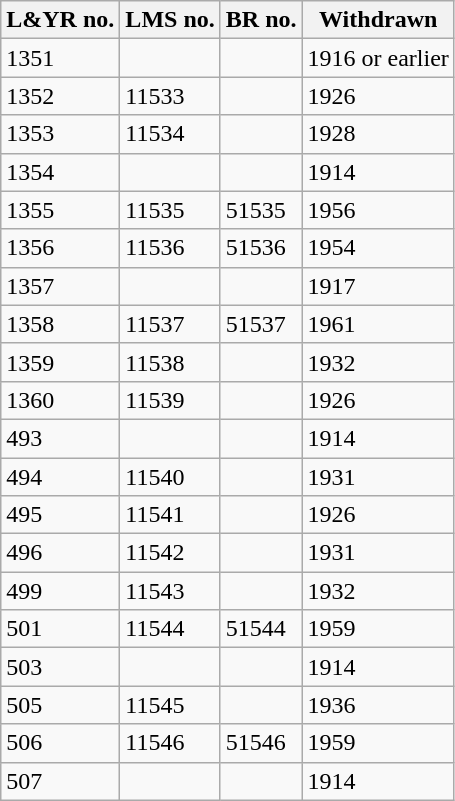<table class="sortable wikitable">
<tr>
<th>L&YR no.</th>
<th>LMS no.</th>
<th>BR no.</th>
<th>Withdrawn</th>
</tr>
<tr>
<td>1351</td>
<td></td>
<td></td>
<td>1916 or earlier</td>
</tr>
<tr>
<td>1352</td>
<td>11533</td>
<td></td>
<td>1926</td>
</tr>
<tr>
<td>1353</td>
<td>11534</td>
<td></td>
<td>1928</td>
</tr>
<tr>
<td>1354</td>
<td></td>
<td></td>
<td>1914</td>
</tr>
<tr>
<td>1355</td>
<td>11535</td>
<td>51535</td>
<td>1956</td>
</tr>
<tr>
<td>1356</td>
<td>11536</td>
<td>51536</td>
<td>1954</td>
</tr>
<tr>
<td>1357</td>
<td></td>
<td></td>
<td>1917</td>
</tr>
<tr>
<td>1358</td>
<td>11537</td>
<td>51537</td>
<td>1961</td>
</tr>
<tr>
<td>1359</td>
<td>11538</td>
<td></td>
<td>1932</td>
</tr>
<tr>
<td>1360</td>
<td>11539</td>
<td></td>
<td>1926</td>
</tr>
<tr>
<td>493</td>
<td></td>
<td></td>
<td>1914</td>
</tr>
<tr>
<td>494</td>
<td>11540</td>
<td></td>
<td>1931</td>
</tr>
<tr>
<td>495</td>
<td>11541</td>
<td></td>
<td>1926</td>
</tr>
<tr>
<td>496</td>
<td>11542</td>
<td></td>
<td>1931</td>
</tr>
<tr>
<td>499</td>
<td>11543</td>
<td></td>
<td>1932</td>
</tr>
<tr>
<td>501</td>
<td>11544</td>
<td>51544</td>
<td>1959</td>
</tr>
<tr>
<td>503</td>
<td></td>
<td></td>
<td>1914</td>
</tr>
<tr>
<td>505</td>
<td>11545</td>
<td></td>
<td>1936</td>
</tr>
<tr>
<td>506</td>
<td>11546</td>
<td>51546</td>
<td>1959</td>
</tr>
<tr>
<td>507</td>
<td></td>
<td></td>
<td>1914</td>
</tr>
</table>
